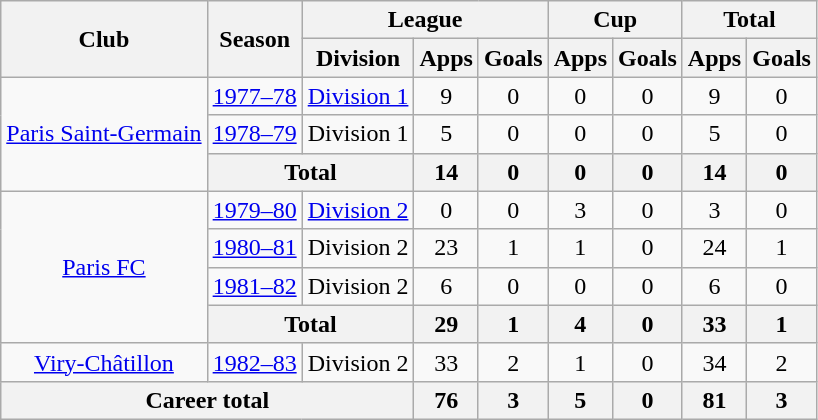<table class="wikitable" style="text-align:center">
<tr>
<th rowspan="2">Club</th>
<th rowspan="2">Season</th>
<th colspan="3">League</th>
<th colspan="2">Cup</th>
<th colspan="2">Total</th>
</tr>
<tr>
<th>Division</th>
<th>Apps</th>
<th>Goals</th>
<th>Apps</th>
<th>Goals</th>
<th>Apps</th>
<th>Goals</th>
</tr>
<tr>
<td rowspan="3"><a href='#'>Paris Saint-Germain</a></td>
<td><a href='#'>1977–78</a></td>
<td><a href='#'>Division 1</a></td>
<td>9</td>
<td>0</td>
<td>0</td>
<td>0</td>
<td>9</td>
<td>0</td>
</tr>
<tr>
<td><a href='#'>1978–79</a></td>
<td>Division 1</td>
<td>5</td>
<td>0</td>
<td>0</td>
<td>0</td>
<td>5</td>
<td>0</td>
</tr>
<tr>
<th colspan="2">Total</th>
<th>14</th>
<th>0</th>
<th>0</th>
<th>0</th>
<th>14</th>
<th>0</th>
</tr>
<tr>
<td rowspan="4"><a href='#'>Paris FC</a></td>
<td><a href='#'>1979–80</a></td>
<td><a href='#'>Division 2</a></td>
<td>0</td>
<td>0</td>
<td>3</td>
<td>0</td>
<td>3</td>
<td>0</td>
</tr>
<tr>
<td><a href='#'>1980–81</a></td>
<td>Division 2</td>
<td>23</td>
<td>1</td>
<td>1</td>
<td>0</td>
<td>24</td>
<td>1</td>
</tr>
<tr>
<td><a href='#'>1981–82</a></td>
<td>Division 2</td>
<td>6</td>
<td>0</td>
<td>0</td>
<td>0</td>
<td>6</td>
<td>0</td>
</tr>
<tr>
<th colspan="2">Total</th>
<th>29</th>
<th>1</th>
<th>4</th>
<th>0</th>
<th>33</th>
<th>1</th>
</tr>
<tr>
<td><a href='#'>Viry-Châtillon</a></td>
<td><a href='#'>1982–83</a></td>
<td>Division 2</td>
<td>33</td>
<td>2</td>
<td>1</td>
<td>0</td>
<td>34</td>
<td>2</td>
</tr>
<tr>
<th colspan="3">Career total</th>
<th>76</th>
<th>3</th>
<th>5</th>
<th>0</th>
<th>81</th>
<th>3</th>
</tr>
</table>
